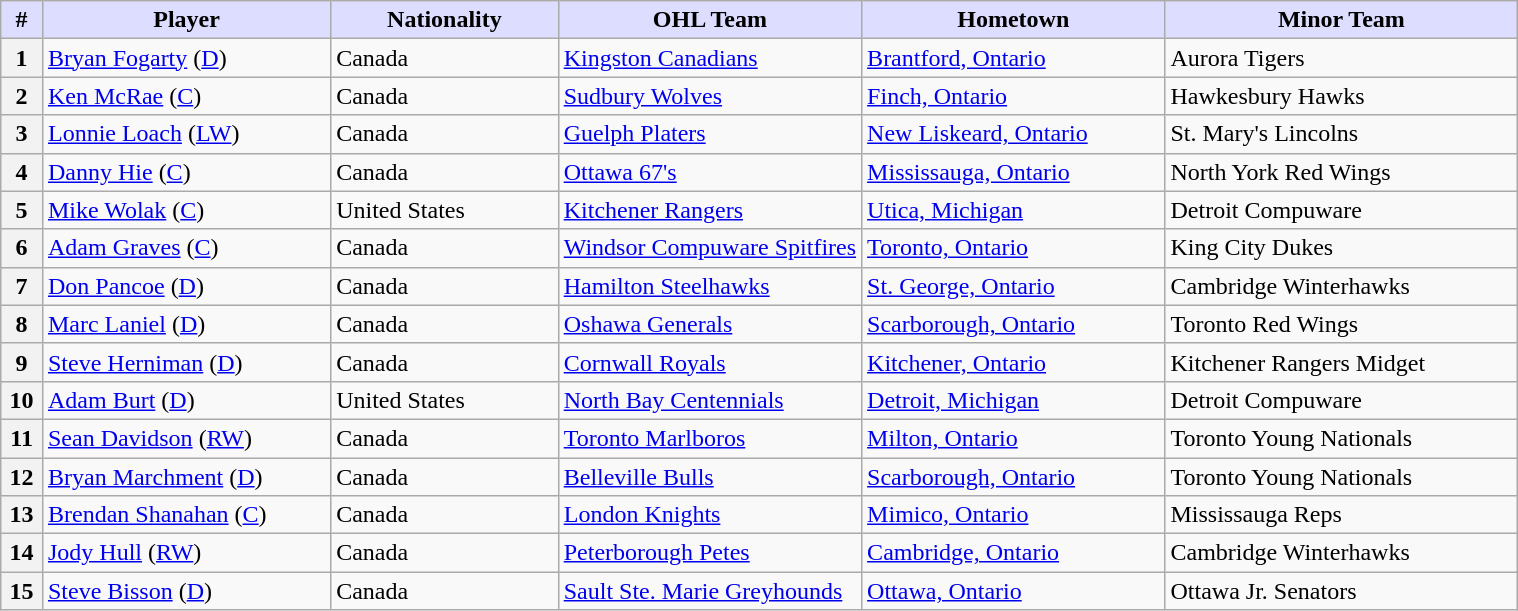<table class="wikitable">
<tr>
<th style="background:#ddf; width:2.75%;">#</th>
<th style="background:#ddf; width:19.0%;">Player</th>
<th style="background:#ddf; width:15.0%;">Nationality</th>
<th style="background:#ddf; width:20.0%;">OHL Team</th>
<th style="background:#ddf; width:20.0%;">Hometown</th>
<th style="background:#ddf; width:100.0%;">Minor Team</th>
</tr>
<tr>
<th>1</th>
<td><a href='#'>Bryan Fogarty</a> (<a href='#'>D</a>)</td>
<td> Canada</td>
<td><a href='#'>Kingston Canadians</a></td>
<td><a href='#'>Brantford, Ontario</a></td>
<td>Aurora Tigers</td>
</tr>
<tr>
<th>2</th>
<td><a href='#'>Ken McRae</a> (<a href='#'>C</a>)</td>
<td> Canada</td>
<td><a href='#'>Sudbury Wolves</a></td>
<td><a href='#'>Finch, Ontario</a></td>
<td>Hawkesbury Hawks</td>
</tr>
<tr>
<th>3</th>
<td><a href='#'>Lonnie Loach</a> (<a href='#'>LW</a>)</td>
<td> Canada</td>
<td><a href='#'>Guelph Platers</a></td>
<td><a href='#'>New Liskeard, Ontario</a></td>
<td>St. Mary's Lincolns</td>
</tr>
<tr>
<th>4</th>
<td><a href='#'>Danny Hie</a> (<a href='#'>C</a>)</td>
<td> Canada</td>
<td><a href='#'>Ottawa 67's</a></td>
<td><a href='#'>Mississauga, Ontario</a></td>
<td>North York Red Wings</td>
</tr>
<tr>
<th>5</th>
<td><a href='#'>Mike Wolak</a> (<a href='#'>C</a>)</td>
<td> United States</td>
<td><a href='#'>Kitchener Rangers</a></td>
<td><a href='#'>Utica, Michigan</a></td>
<td>Detroit Compuware</td>
</tr>
<tr>
<th>6</th>
<td><a href='#'>Adam Graves</a> (<a href='#'>C</a>)</td>
<td> Canada</td>
<td><a href='#'>Windsor Compuware Spitfires</a></td>
<td><a href='#'>Toronto, Ontario</a></td>
<td>King City Dukes</td>
</tr>
<tr>
<th>7</th>
<td><a href='#'>Don Pancoe</a> (<a href='#'>D</a>)</td>
<td> Canada</td>
<td><a href='#'>Hamilton Steelhawks</a></td>
<td><a href='#'>St. George, Ontario</a></td>
<td>Cambridge Winterhawks</td>
</tr>
<tr>
<th>8</th>
<td><a href='#'>Marc Laniel</a> (<a href='#'>D</a>)</td>
<td> Canada</td>
<td><a href='#'>Oshawa Generals</a></td>
<td><a href='#'>Scarborough, Ontario</a></td>
<td>Toronto Red Wings</td>
</tr>
<tr>
<th>9</th>
<td><a href='#'>Steve Herniman</a> (<a href='#'>D</a>)</td>
<td> Canada</td>
<td><a href='#'>Cornwall Royals</a></td>
<td><a href='#'>Kitchener, Ontario</a></td>
<td>Kitchener Rangers Midget</td>
</tr>
<tr>
<th>10</th>
<td><a href='#'>Adam Burt</a> (<a href='#'>D</a>)</td>
<td> United States</td>
<td><a href='#'>North Bay Centennials</a></td>
<td><a href='#'>Detroit, Michigan</a></td>
<td>Detroit Compuware</td>
</tr>
<tr>
<th>11</th>
<td><a href='#'>Sean Davidson</a> (<a href='#'>RW</a>)</td>
<td> Canada</td>
<td><a href='#'>Toronto Marlboros</a></td>
<td><a href='#'>Milton, Ontario</a></td>
<td>Toronto Young Nationals</td>
</tr>
<tr>
<th>12</th>
<td><a href='#'>Bryan Marchment</a> (<a href='#'>D</a>)</td>
<td> Canada</td>
<td><a href='#'>Belleville Bulls</a></td>
<td><a href='#'>Scarborough, Ontario</a></td>
<td>Toronto Young Nationals</td>
</tr>
<tr>
<th>13</th>
<td><a href='#'>Brendan Shanahan</a> (<a href='#'>C</a>)</td>
<td> Canada</td>
<td><a href='#'>London Knights</a></td>
<td><a href='#'>Mimico, Ontario</a></td>
<td>Mississauga Reps</td>
</tr>
<tr>
<th>14</th>
<td><a href='#'>Jody Hull</a> (<a href='#'>RW</a>)</td>
<td> Canada</td>
<td><a href='#'>Peterborough Petes</a></td>
<td><a href='#'>Cambridge, Ontario</a></td>
<td>Cambridge Winterhawks</td>
</tr>
<tr>
<th>15</th>
<td><a href='#'>Steve Bisson</a> (<a href='#'>D</a>)</td>
<td> Canada</td>
<td><a href='#'>Sault Ste. Marie Greyhounds</a></td>
<td><a href='#'>Ottawa, Ontario</a></td>
<td>Ottawa Jr. Senators</td>
</tr>
</table>
